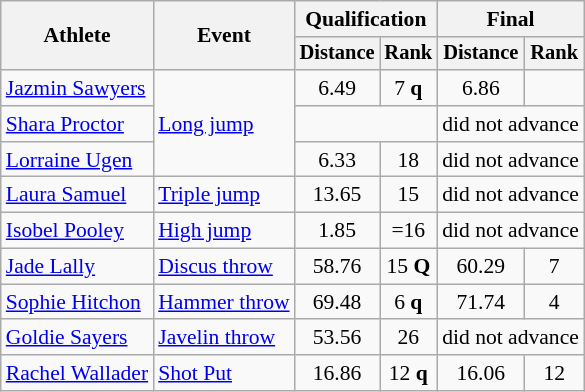<table class="wikitable" style="font-size:90%">
<tr>
<th rowspan=2>Athlete</th>
<th rowspan=2>Event</th>
<th colspan=2>Qualification</th>
<th colspan=2>Final</th>
</tr>
<tr style="font-size:95%">
<th>Distance</th>
<th>Rank</th>
<th>Distance</th>
<th>Rank</th>
</tr>
<tr align=center>
<td align=left><a href='#'>Jazmin Sawyers</a></td>
<td style="text-align:left;" rowspan="3"><a href='#'>Long jump</a></td>
<td>6.49</td>
<td>7 <strong>q</strong></td>
<td>6.86</td>
<td></td>
</tr>
<tr align=center>
<td align=left><a href='#'>Shara Proctor</a></td>
<td colspan=2></td>
<td colspan=2>did not advance</td>
</tr>
<tr align=center>
<td align=left><a href='#'>Lorraine Ugen</a></td>
<td>6.33</td>
<td>18</td>
<td colspan=2>did not advance</td>
</tr>
<tr align=center>
<td align=left><a href='#'>Laura Samuel</a></td>
<td style="text-align:left;"><a href='#'>Triple jump</a></td>
<td>13.65</td>
<td>15</td>
<td colspan=2>did not advance</td>
</tr>
<tr align=center>
<td align=left><a href='#'>Isobel Pooley</a></td>
<td style="text-align:left;"><a href='#'>High jump</a></td>
<td>1.85</td>
<td>=16</td>
<td colspan=2>did not advance</td>
</tr>
<tr align=center>
<td align=left><a href='#'>Jade Lally</a></td>
<td style="text-align:left;"><a href='#'>Discus throw</a></td>
<td>58.76</td>
<td>15 <strong>Q</strong></td>
<td>60.29</td>
<td>7</td>
</tr>
<tr align=center>
<td align=left><a href='#'>Sophie Hitchon</a></td>
<td style="text-align:left;"><a href='#'>Hammer throw</a></td>
<td>69.48</td>
<td>6 <strong>q</strong></td>
<td>71.74</td>
<td>4</td>
</tr>
<tr align=center>
<td align=left><a href='#'>Goldie Sayers</a></td>
<td style="text-align:left;"><a href='#'>Javelin throw</a></td>
<td>53.56</td>
<td>26</td>
<td colspan=2>did not advance</td>
</tr>
<tr align=center>
<td align=left><a href='#'>Rachel Wallader</a></td>
<td style="text-align:left;"><a href='#'>Shot Put</a></td>
<td>16.86</td>
<td>12 <strong>q</strong></td>
<td>16.06</td>
<td>12</td>
</tr>
</table>
